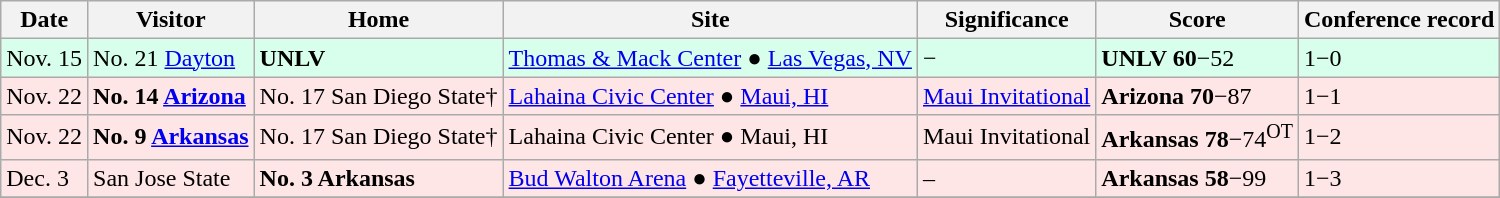<table class="wikitable">
<tr>
<th>Date</th>
<th>Visitor</th>
<th>Home</th>
<th>Site</th>
<th>Significance</th>
<th>Score</th>
<th>Conference record</th>
</tr>
<tr style="background:#D8FFEB;">
<td>Nov. 15</td>
<td>No. 21 <a href='#'>Dayton</a></td>
<td><strong>UNLV</strong></td>
<td><a href='#'>Thomas & Mack Center</a> ● <a href='#'>Las Vegas, NV</a></td>
<td>−</td>
<td><strong>UNLV 60</strong>−52</td>
<td>1−0</td>
</tr>
<tr style="background:#FFE6E6;">
<td>Nov. 22</td>
<td><strong>No. 14 <a href='#'>Arizona</a></strong></td>
<td>No. 17 San Diego State†</td>
<td><a href='#'>Lahaina Civic Center</a> ● <a href='#'>Maui, HI</a></td>
<td><a href='#'>Maui Invitational</a></td>
<td><strong>Arizona 70</strong>−87</td>
<td>1−1</td>
</tr>
<tr style="background:#FFE6E6;">
<td>Nov. 22</td>
<td><strong>No. 9 <a href='#'>Arkansas</a></strong></td>
<td>No. 17 San Diego State†</td>
<td>Lahaina Civic Center ● Maui, HI</td>
<td>Maui Invitational</td>
<td><strong>Arkansas 78</strong>−74<sup>OT</sup></td>
<td>1−2</td>
</tr>
<tr style="background:#FFE6E6;">
<td>Dec. 3</td>
<td>San Jose State</td>
<td><strong>No. 3 Arkansas</strong></td>
<td><a href='#'>Bud Walton Arena</a> ● <a href='#'>Fayetteville, AR</a></td>
<td>–</td>
<td><strong>Arkansas 58</strong>−99</td>
<td>1−3</td>
</tr>
<tr>
</tr>
</table>
